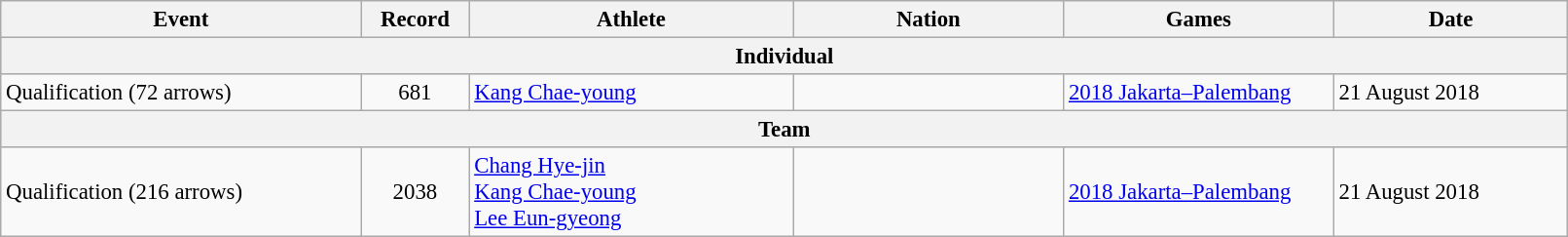<table class="wikitable" style="font-size:95%; width: 85%;">
<tr>
<th width=20%>Event</th>
<th width=6%>Record</th>
<th width=18%>Athlete</th>
<th width=15%>Nation</th>
<th width=15%>Games</th>
<th width=13%>Date</th>
</tr>
<tr bgcolor="#DDDDDD">
<th colspan="6">Individual</th>
</tr>
<tr>
<td>Qualification (72 arrows)</td>
<td align="center">681</td>
<td><a href='#'>Kang Chae-young</a></td>
<td></td>
<td><a href='#'>2018 Jakarta–Palembang</a></td>
<td>21 August 2018</td>
</tr>
<tr bgcolor="#DDDDDD">
<th colspan="6">Team</th>
</tr>
<tr>
<td>Qualification (216 arrows)</td>
<td align="center">2038</td>
<td><a href='#'>Chang Hye-jin</a><br><a href='#'>Kang Chae-young</a><br><a href='#'>Lee Eun-gyeong</a></td>
<td></td>
<td><a href='#'>2018 Jakarta–Palembang</a></td>
<td>21 August 2018</td>
</tr>
</table>
